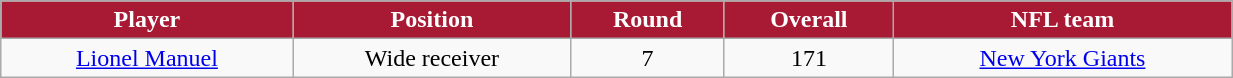<table class="wikitable" width="65%">
<tr align="center"  style="background:#A81933;color:#FFFFFF;">
<td><strong>Player</strong></td>
<td><strong>Position</strong></td>
<td><strong>Round</strong></td>
<td><strong>Overall</strong></td>
<td><strong>NFL team</strong></td>
</tr>
<tr align="center" bgcolor="">
<td><a href='#'>Lionel Manuel</a></td>
<td>Wide receiver</td>
<td>7</td>
<td>171</td>
<td><a href='#'>New York Giants</a></td>
</tr>
</table>
